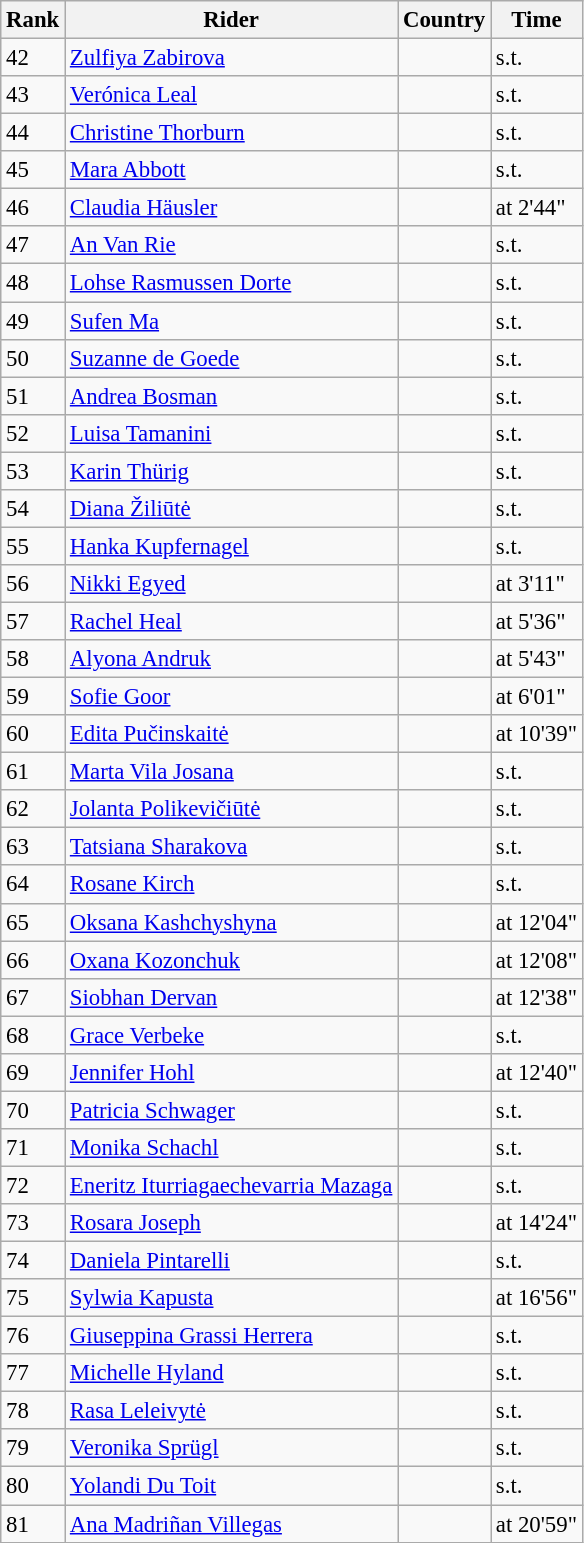<table class="wikitable" style="font-size:95%; text-align:left;">
<tr>
<th>Rank</th>
<th>Rider</th>
<th>Country</th>
<th>Time</th>
</tr>
<tr>
<td>42</td>
<td><a href='#'>Zulfiya Zabirova</a></td>
<td></td>
<td>s.t.</td>
</tr>
<tr>
<td>43</td>
<td><a href='#'>Verónica Leal</a></td>
<td></td>
<td>s.t.</td>
</tr>
<tr>
<td>44</td>
<td><a href='#'>Christine Thorburn</a></td>
<td></td>
<td>s.t.</td>
</tr>
<tr>
<td>45</td>
<td><a href='#'>Mara Abbott</a></td>
<td></td>
<td>s.t.</td>
</tr>
<tr>
<td>46</td>
<td><a href='#'>Claudia Häusler</a></td>
<td></td>
<td>at 2'44"</td>
</tr>
<tr>
<td>47</td>
<td><a href='#'>An Van Rie</a></td>
<td></td>
<td>s.t.</td>
</tr>
<tr>
<td>48</td>
<td><a href='#'>Lohse Rasmussen Dorte</a></td>
<td></td>
<td>s.t.</td>
</tr>
<tr>
<td>49</td>
<td><a href='#'>Sufen Ma</a></td>
<td></td>
<td>s.t.</td>
</tr>
<tr>
<td>50</td>
<td><a href='#'>Suzanne de Goede</a></td>
<td></td>
<td>s.t.</td>
</tr>
<tr>
<td>51</td>
<td><a href='#'>Andrea Bosman</a></td>
<td></td>
<td>s.t.</td>
</tr>
<tr>
<td>52</td>
<td><a href='#'>Luisa Tamanini</a></td>
<td></td>
<td>s.t.</td>
</tr>
<tr>
<td>53</td>
<td><a href='#'>Karin Thürig</a></td>
<td></td>
<td>s.t.</td>
</tr>
<tr>
<td>54</td>
<td><a href='#'>Diana Žiliūtė</a></td>
<td></td>
<td>s.t.</td>
</tr>
<tr>
<td>55</td>
<td><a href='#'>Hanka Kupfernagel</a></td>
<td></td>
<td>s.t.</td>
</tr>
<tr>
<td>56</td>
<td><a href='#'>Nikki Egyed</a></td>
<td></td>
<td>at 3'11"</td>
</tr>
<tr>
<td>57</td>
<td><a href='#'>Rachel Heal</a></td>
<td></td>
<td>at 5'36"</td>
</tr>
<tr>
<td>58</td>
<td><a href='#'>Alyona Andruk</a></td>
<td></td>
<td>at 5'43"</td>
</tr>
<tr>
<td>59</td>
<td><a href='#'>Sofie Goor</a></td>
<td></td>
<td>at 6'01"</td>
</tr>
<tr>
<td>60</td>
<td><a href='#'>Edita Pučinskaitė</a></td>
<td></td>
<td>at 10'39"</td>
</tr>
<tr>
<td>61</td>
<td><a href='#'>Marta Vila Josana</a></td>
<td></td>
<td>s.t.</td>
</tr>
<tr>
<td>62</td>
<td><a href='#'>Jolanta Polikevičiūtė</a></td>
<td></td>
<td>s.t.</td>
</tr>
<tr>
<td>63</td>
<td><a href='#'>Tatsiana Sharakova</a></td>
<td></td>
<td>s.t.</td>
</tr>
<tr>
<td>64</td>
<td><a href='#'>Rosane Kirch</a></td>
<td></td>
<td>s.t.</td>
</tr>
<tr>
<td>65</td>
<td><a href='#'>Oksana Kashchyshyna</a></td>
<td></td>
<td>at 12'04"</td>
</tr>
<tr>
<td>66</td>
<td><a href='#'>Oxana Kozonchuk</a></td>
<td></td>
<td>at 12'08"</td>
</tr>
<tr>
<td>67</td>
<td><a href='#'>Siobhan Dervan</a></td>
<td></td>
<td>at 12'38"</td>
</tr>
<tr>
<td>68</td>
<td><a href='#'>Grace Verbeke</a></td>
<td></td>
<td>s.t.</td>
</tr>
<tr>
<td>69</td>
<td><a href='#'>Jennifer Hohl</a></td>
<td></td>
<td>at 12'40"</td>
</tr>
<tr>
<td>70</td>
<td><a href='#'>Patricia Schwager</a></td>
<td></td>
<td>s.t.</td>
</tr>
<tr>
<td>71</td>
<td><a href='#'>Monika Schachl</a></td>
<td></td>
<td>s.t.</td>
</tr>
<tr>
<td>72</td>
<td><a href='#'>Eneritz Iturriagaechevarria Mazaga</a></td>
<td></td>
<td>s.t.</td>
</tr>
<tr>
<td>73</td>
<td><a href='#'>Rosara Joseph</a></td>
<td></td>
<td>at 14'24"</td>
</tr>
<tr>
<td>74</td>
<td><a href='#'>Daniela Pintarelli</a></td>
<td></td>
<td>s.t.</td>
</tr>
<tr>
<td>75</td>
<td><a href='#'>Sylwia Kapusta</a></td>
<td></td>
<td>at 16'56"</td>
</tr>
<tr>
<td>76</td>
<td><a href='#'>Giuseppina Grassi Herrera</a></td>
<td></td>
<td>s.t.</td>
</tr>
<tr>
<td>77</td>
<td><a href='#'>Michelle Hyland</a></td>
<td></td>
<td>s.t.</td>
</tr>
<tr>
<td>78</td>
<td><a href='#'>Rasa Leleivytė</a></td>
<td></td>
<td>s.t.</td>
</tr>
<tr>
<td>79</td>
<td><a href='#'>Veronika Sprügl</a></td>
<td></td>
<td>s.t.</td>
</tr>
<tr>
<td>80</td>
<td><a href='#'>Yolandi Du Toit</a></td>
<td></td>
<td>s.t.</td>
</tr>
<tr>
<td>81</td>
<td><a href='#'>Ana Madriñan Villegas</a></td>
<td></td>
<td>at 20'59"</td>
</tr>
</table>
